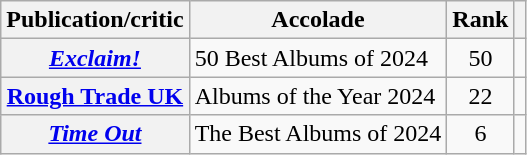<table class="wikitable sortable plainrowheaders">
<tr>
<th scope="col">Publication/critic</th>
<th scope="col">Accolade</th>
<th scope="col">Rank</th>
<th scope="col" class="unsortable"></th>
</tr>
<tr>
<th scope="row"><em><a href='#'>Exclaim!</a></em></th>
<td>50 Best Albums of 2024</td>
<td style="text-align: center;">50</td>
<td style="text-align: center;"></td>
</tr>
<tr>
<th scope="row"><a href='#'>Rough Trade UK</a></th>
<td>Albums of the Year 2024</td>
<td style="text-align: center;">22</td>
<td style="text-align: center;"></td>
</tr>
<tr>
<th scope="row"><em><a href='#'>Time Out</a></em></th>
<td>The Best Albums of 2024</td>
<td style="text-align: center;">6</td>
<td style="text-align: center;"></td>
</tr>
</table>
